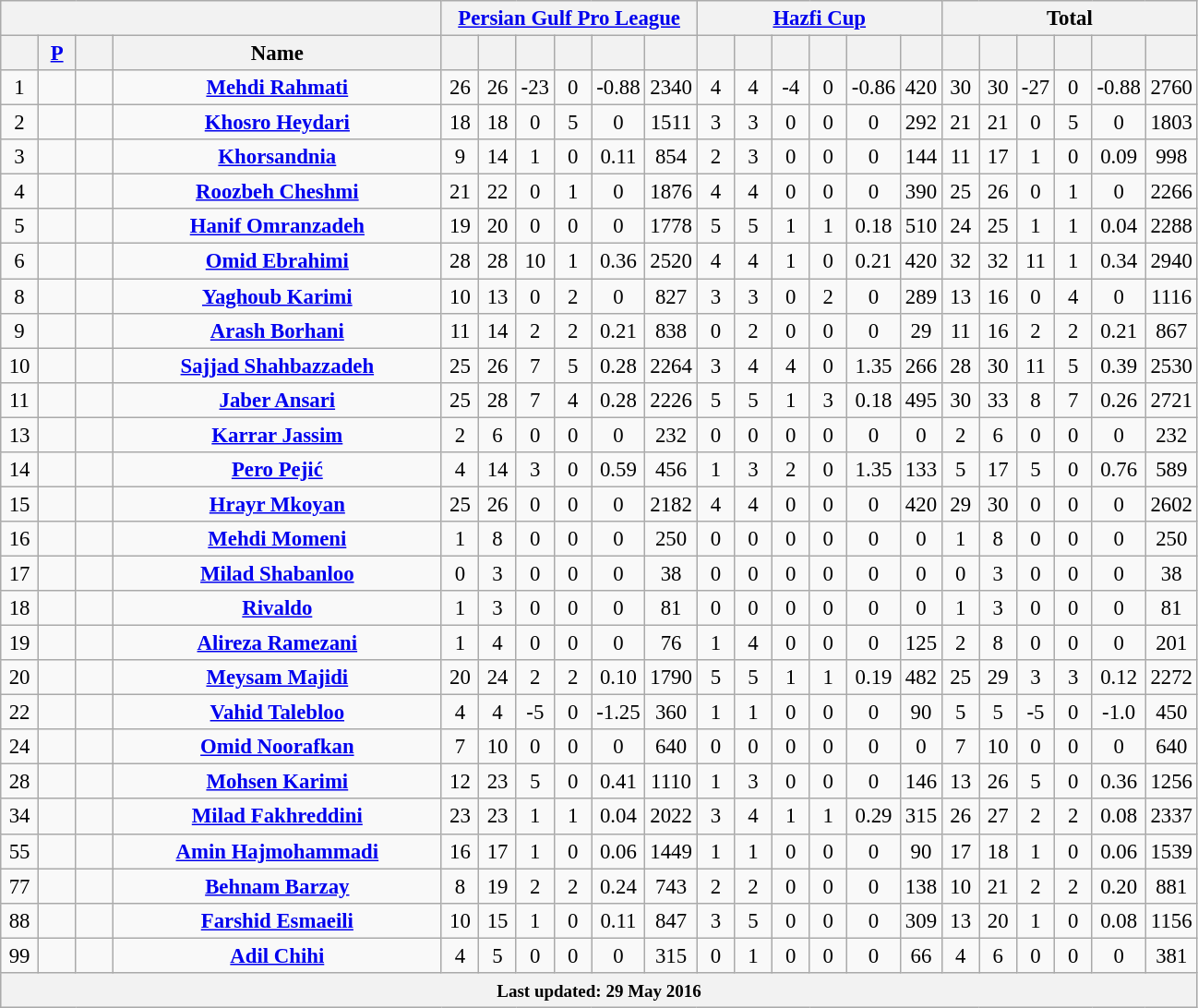<table class="wikitable sortable" style="text-align:center; font-size:95%;">
<tr>
<th colspan="4"></th>
<th colspan="6"><a href='#'>Persian Gulf Pro League</a></th>
<th colspan="6"><a href='#'>Hazfi Cup</a></th>
<th colspan="6">Total</th>
</tr>
<tr>
<th width=20></th>
<th width=20><a href='#'>P</a></th>
<th width=20></th>
<th width=230>Name</th>
<th width=20></th>
<th width=20></th>
<th width=20></th>
<th width=20></th>
<th width=20></th>
<th width=20></th>
<th width=20></th>
<th width=20></th>
<th width=20></th>
<th width=20></th>
<th width=20></th>
<th width=20></th>
<th width=20></th>
<th width=20></th>
<th width=20></th>
<th width=20></th>
<th width=20></th>
<th width=20></th>
</tr>
<tr>
<td>1</td>
<td></td>
<td></td>
<td><strong><a href='#'>Mehdi Rahmati</a></strong></td>
<td>26</td>
<td>26</td>
<td>-23</td>
<td>0</td>
<td>-0.88</td>
<td>2340</td>
<td>4</td>
<td>4</td>
<td>-4</td>
<td>0</td>
<td>-0.86</td>
<td>420</td>
<td>30</td>
<td>30</td>
<td>-27</td>
<td>0</td>
<td>-0.88</td>
<td>2760</td>
</tr>
<tr>
<td>2</td>
<td></td>
<td></td>
<td><strong><a href='#'>Khosro Heydari</a></strong></td>
<td>18</td>
<td>18</td>
<td>0</td>
<td>5</td>
<td>0</td>
<td>1511</td>
<td>3</td>
<td>3</td>
<td>0</td>
<td>0</td>
<td>0</td>
<td>292</td>
<td>21</td>
<td>21</td>
<td>0</td>
<td>5</td>
<td>0</td>
<td>1803</td>
</tr>
<tr>
<td>3</td>
<td></td>
<td></td>
<td><strong><a href='#'>Khorsandnia</a></strong></td>
<td>9</td>
<td>14</td>
<td>1</td>
<td>0</td>
<td>0.11</td>
<td>854</td>
<td>2</td>
<td>3</td>
<td>0</td>
<td>0</td>
<td>0</td>
<td>144</td>
<td>11</td>
<td>17</td>
<td>1</td>
<td>0</td>
<td>0.09</td>
<td>998</td>
</tr>
<tr>
<td>4</td>
<td></td>
<td></td>
<td><strong><a href='#'>Roozbeh Cheshmi</a></strong></td>
<td>21</td>
<td>22</td>
<td>0</td>
<td>1</td>
<td>0</td>
<td>1876</td>
<td>4</td>
<td>4</td>
<td>0</td>
<td>0</td>
<td>0</td>
<td>390</td>
<td>25</td>
<td>26</td>
<td>0</td>
<td>1</td>
<td>0</td>
<td>2266</td>
</tr>
<tr>
<td>5</td>
<td></td>
<td></td>
<td><strong><a href='#'>Hanif Omranzadeh</a></strong></td>
<td>19</td>
<td>20</td>
<td>0</td>
<td>0</td>
<td>0</td>
<td>1778</td>
<td>5</td>
<td>5</td>
<td>1</td>
<td>1</td>
<td>0.18</td>
<td>510</td>
<td>24</td>
<td>25</td>
<td>1</td>
<td>1</td>
<td>0.04</td>
<td>2288</td>
</tr>
<tr>
<td>6</td>
<td></td>
<td></td>
<td><strong><a href='#'>Omid Ebrahimi</a></strong></td>
<td>28</td>
<td>28</td>
<td>10</td>
<td>1</td>
<td>0.36</td>
<td>2520</td>
<td>4</td>
<td>4</td>
<td>1</td>
<td>0</td>
<td>0.21</td>
<td>420</td>
<td>32</td>
<td>32</td>
<td>11</td>
<td>1</td>
<td>0.34</td>
<td>2940</td>
</tr>
<tr>
<td>8</td>
<td></td>
<td></td>
<td><strong><a href='#'>Yaghoub Karimi</a></strong></td>
<td>10</td>
<td>13</td>
<td>0</td>
<td>2</td>
<td>0</td>
<td>827</td>
<td>3</td>
<td>3</td>
<td>0</td>
<td>2</td>
<td>0</td>
<td>289</td>
<td>13</td>
<td>16</td>
<td>0</td>
<td>4</td>
<td>0</td>
<td>1116</td>
</tr>
<tr>
<td>9</td>
<td></td>
<td></td>
<td><strong><a href='#'>Arash Borhani</a></strong></td>
<td>11</td>
<td>14</td>
<td>2</td>
<td>2</td>
<td>0.21</td>
<td>838</td>
<td>0</td>
<td>2</td>
<td>0</td>
<td>0</td>
<td>0</td>
<td>29</td>
<td>11</td>
<td>16</td>
<td>2</td>
<td>2</td>
<td>0.21</td>
<td>867</td>
</tr>
<tr>
<td>10</td>
<td></td>
<td></td>
<td><strong><a href='#'>Sajjad Shahbazzadeh</a></strong></td>
<td>25</td>
<td>26</td>
<td>7</td>
<td>5</td>
<td>0.28</td>
<td>2264</td>
<td>3</td>
<td>4</td>
<td>4</td>
<td>0</td>
<td>1.35</td>
<td>266</td>
<td>28</td>
<td>30</td>
<td>11</td>
<td>5</td>
<td>0.39</td>
<td>2530</td>
</tr>
<tr>
<td>11</td>
<td></td>
<td></td>
<td><strong><a href='#'>Jaber Ansari</a></strong></td>
<td>25</td>
<td>28</td>
<td>7</td>
<td>4</td>
<td>0.28</td>
<td>2226</td>
<td>5</td>
<td>5</td>
<td>1</td>
<td>3</td>
<td>0.18</td>
<td>495</td>
<td>30</td>
<td>33</td>
<td>8</td>
<td>7</td>
<td>0.26</td>
<td>2721</td>
</tr>
<tr>
<td>13</td>
<td></td>
<td></td>
<td><strong><a href='#'>Karrar Jassim</a></strong></td>
<td>2</td>
<td>6</td>
<td>0</td>
<td>0</td>
<td>0</td>
<td>232</td>
<td>0</td>
<td>0</td>
<td>0</td>
<td>0</td>
<td>0</td>
<td>0</td>
<td>2</td>
<td>6</td>
<td>0</td>
<td>0</td>
<td>0</td>
<td>232</td>
</tr>
<tr>
<td>14</td>
<td></td>
<td></td>
<td><strong><a href='#'>Pero Pejić</a></strong></td>
<td>4</td>
<td>14</td>
<td>3</td>
<td>0</td>
<td>0.59</td>
<td>456</td>
<td>1</td>
<td>3</td>
<td>2</td>
<td>0</td>
<td>1.35</td>
<td>133</td>
<td>5</td>
<td>17</td>
<td>5</td>
<td>0</td>
<td>0.76</td>
<td>589</td>
</tr>
<tr>
<td>15</td>
<td></td>
<td></td>
<td><strong><a href='#'>Hrayr Mkoyan</a></strong></td>
<td>25</td>
<td>26</td>
<td>0</td>
<td>0</td>
<td>0</td>
<td>2182</td>
<td>4</td>
<td>4</td>
<td>0</td>
<td>0</td>
<td>0</td>
<td>420</td>
<td>29</td>
<td>30</td>
<td>0</td>
<td>0</td>
<td>0</td>
<td>2602</td>
</tr>
<tr>
<td>16</td>
<td></td>
<td></td>
<td><strong><a href='#'>Mehdi Momeni</a></strong></td>
<td>1</td>
<td>8</td>
<td>0</td>
<td>0</td>
<td>0</td>
<td>250</td>
<td>0</td>
<td>0</td>
<td>0</td>
<td>0</td>
<td>0</td>
<td>0</td>
<td>1</td>
<td>8</td>
<td>0</td>
<td>0</td>
<td>0</td>
<td>250</td>
</tr>
<tr>
<td>17</td>
<td></td>
<td></td>
<td><strong><a href='#'>Milad Shabanloo</a></strong></td>
<td>0</td>
<td>3</td>
<td>0</td>
<td>0</td>
<td>0</td>
<td>38</td>
<td>0</td>
<td>0</td>
<td>0</td>
<td>0</td>
<td>0</td>
<td>0</td>
<td>0</td>
<td>3</td>
<td>0</td>
<td>0</td>
<td>0</td>
<td>38</td>
</tr>
<tr>
<td>18</td>
<td></td>
<td></td>
<td><strong><a href='#'>Rivaldo</a></strong></td>
<td>1</td>
<td>3</td>
<td>0</td>
<td>0</td>
<td>0</td>
<td>81</td>
<td>0</td>
<td>0</td>
<td>0</td>
<td>0</td>
<td>0</td>
<td>0</td>
<td>1</td>
<td>3</td>
<td>0</td>
<td>0</td>
<td>0</td>
<td>81</td>
</tr>
<tr>
<td>19</td>
<td></td>
<td></td>
<td><strong><a href='#'>Alireza Ramezani</a></strong></td>
<td>1</td>
<td>4</td>
<td>0</td>
<td>0</td>
<td>0</td>
<td>76</td>
<td>1</td>
<td>4</td>
<td>0</td>
<td>0</td>
<td>0</td>
<td>125</td>
<td>2</td>
<td>8</td>
<td>0</td>
<td>0</td>
<td>0</td>
<td>201</td>
</tr>
<tr>
<td>20</td>
<td></td>
<td></td>
<td><strong><a href='#'>Meysam Majidi</a></strong></td>
<td>20</td>
<td>24</td>
<td>2</td>
<td>2</td>
<td>0.10</td>
<td>1790</td>
<td>5</td>
<td>5</td>
<td>1</td>
<td>1</td>
<td>0.19</td>
<td>482</td>
<td>25</td>
<td>29</td>
<td>3</td>
<td>3</td>
<td>0.12</td>
<td>2272</td>
</tr>
<tr>
<td>22</td>
<td></td>
<td></td>
<td><strong><a href='#'>Vahid Talebloo</a></strong></td>
<td>4</td>
<td>4</td>
<td>-5</td>
<td>0</td>
<td>-1.25</td>
<td>360</td>
<td>1</td>
<td>1</td>
<td>0</td>
<td>0</td>
<td>0</td>
<td>90</td>
<td>5</td>
<td>5</td>
<td>-5</td>
<td>0</td>
<td>-1.0</td>
<td>450</td>
</tr>
<tr>
<td>24</td>
<td></td>
<td></td>
<td><strong><a href='#'>Omid Noorafkan</a></strong></td>
<td>7</td>
<td>10</td>
<td>0</td>
<td>0</td>
<td>0</td>
<td>640</td>
<td>0</td>
<td>0</td>
<td>0</td>
<td>0</td>
<td>0</td>
<td>0</td>
<td>7</td>
<td>10</td>
<td>0</td>
<td>0</td>
<td>0</td>
<td>640</td>
</tr>
<tr>
<td>28</td>
<td></td>
<td></td>
<td><strong><a href='#'>Mohsen Karimi</a></strong></td>
<td>12</td>
<td>23</td>
<td>5</td>
<td>0</td>
<td>0.41</td>
<td>1110</td>
<td>1</td>
<td>3</td>
<td>0</td>
<td>0</td>
<td>0</td>
<td>146</td>
<td>13</td>
<td>26</td>
<td>5</td>
<td>0</td>
<td>0.36</td>
<td>1256</td>
</tr>
<tr>
<td>34</td>
<td></td>
<td></td>
<td><strong><a href='#'>Milad Fakhreddini</a></strong></td>
<td>23</td>
<td>23</td>
<td>1</td>
<td>1</td>
<td>0.04</td>
<td>2022</td>
<td>3</td>
<td>4</td>
<td>1</td>
<td>1</td>
<td>0.29</td>
<td>315</td>
<td>26</td>
<td>27</td>
<td>2</td>
<td>2</td>
<td>0.08</td>
<td>2337</td>
</tr>
<tr>
<td>55</td>
<td></td>
<td></td>
<td><strong><a href='#'>Amin Hajmohammadi</a></strong></td>
<td>16</td>
<td>17</td>
<td>1</td>
<td>0</td>
<td>0.06</td>
<td>1449</td>
<td>1</td>
<td>1</td>
<td>0</td>
<td>0</td>
<td>0</td>
<td>90</td>
<td>17</td>
<td>18</td>
<td>1</td>
<td>0</td>
<td>0.06</td>
<td>1539</td>
</tr>
<tr>
<td>77</td>
<td></td>
<td></td>
<td><strong><a href='#'>Behnam Barzay</a></strong></td>
<td>8</td>
<td>19</td>
<td>2</td>
<td>2</td>
<td>0.24</td>
<td>743</td>
<td>2</td>
<td>2</td>
<td>0</td>
<td>0</td>
<td>0</td>
<td>138</td>
<td>10</td>
<td>21</td>
<td>2</td>
<td>2</td>
<td>0.20</td>
<td>881</td>
</tr>
<tr>
<td>88</td>
<td></td>
<td></td>
<td><strong><a href='#'>Farshid Esmaeili</a></strong></td>
<td>10</td>
<td>15</td>
<td>1</td>
<td>0</td>
<td>0.11</td>
<td>847</td>
<td>3</td>
<td>5</td>
<td>0</td>
<td>0</td>
<td>0</td>
<td>309</td>
<td>13</td>
<td>20</td>
<td>1</td>
<td>0</td>
<td>0.08</td>
<td>1156</td>
</tr>
<tr>
<td>99</td>
<td></td>
<td></td>
<td><strong><a href='#'>Adil Chihi</a></strong></td>
<td>4</td>
<td>5</td>
<td>0</td>
<td>0</td>
<td>0</td>
<td>315</td>
<td>0</td>
<td>1</td>
<td>0</td>
<td>0</td>
<td>0</td>
<td>66</td>
<td>4</td>
<td>6</td>
<td>0</td>
<td>0</td>
<td>0</td>
<td>381</td>
</tr>
<tr align="left" style="background:#DCDCDC">
<th colspan="22"><small>Last updated: 29 May 2016</small></th>
</tr>
</table>
